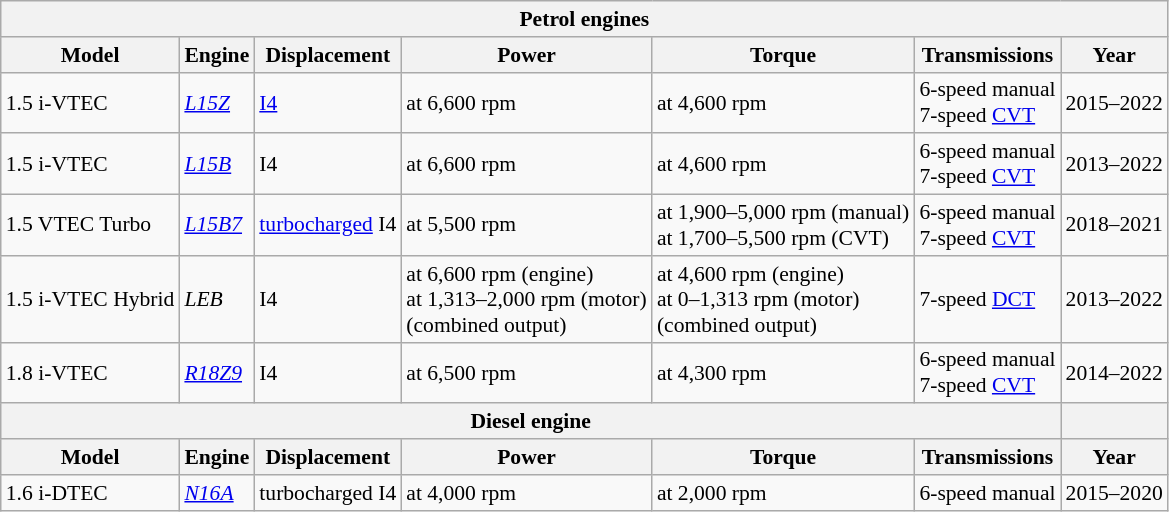<table class="wikitable" style="text-align:left; font-size:90%;">
<tr>
<th colspan="7" style="text-align:center">Petrol engines</th>
</tr>
<tr>
<th>Model</th>
<th>Engine</th>
<th>Displacement</th>
<th>Power</th>
<th>Torque</th>
<th>Transmissions</th>
<th>Year</th>
</tr>
<tr>
<td>1.5 i-VTEC</td>
<td><em><a href='#'>L15Z</a></em></td>
<td> <a href='#'>I4</a></td>
<td> at 6,600 rpm</td>
<td> at 4,600 rpm</td>
<td>6-speed manual<br>7-speed <a href='#'>CVT</a></td>
<td>2015–2022</td>
</tr>
<tr>
<td>1.5 i-VTEC</td>
<td><em><a href='#'>L15B</a></em></td>
<td> I4</td>
<td> at 6,600 rpm</td>
<td> at 4,600 rpm</td>
<td>6-speed manual<br>7-speed <a href='#'>CVT</a></td>
<td>2013–2022</td>
</tr>
<tr>
<td>1.5 VTEC Turbo</td>
<td><em><a href='#'>L15B7</a></em></td>
<td> <a href='#'>turbocharged</a> I4</td>
<td> at 5,500 rpm</td>
<td> at 1,900–5,000 rpm (manual)<br> at 1,700–5,500 rpm (CVT)</td>
<td>6-speed manual<br>7-speed <a href='#'>CVT</a></td>
<td>2018–2021</td>
</tr>
<tr>
<td>1.5 i-VTEC Hybrid</td>
<td><em>LEB</em></td>
<td> I4</td>
<td> at 6,600 rpm (engine)<br> at 1,313–2,000 rpm (motor)<br> (combined output)</td>
<td> at 4,600 rpm (engine)<br> at 0–1,313 rpm (motor)<br> (combined output)</td>
<td>7-speed <a href='#'>DCT</a></td>
<td>2013–2022</td>
</tr>
<tr>
<td>1.8 i-VTEC</td>
<td><em><a href='#'>R18Z9</a></em></td>
<td> I4</td>
<td> at 6,500 rpm</td>
<td> at 4,300 rpm</td>
<td>6-speed manual<br>7-speed <a href='#'>CVT</a></td>
<td>2014–2022</td>
</tr>
<tr>
<th colspan="6">Diesel engine</th>
<th></th>
</tr>
<tr>
<th>Model</th>
<th>Engine</th>
<th>Displacement</th>
<th>Power</th>
<th>Torque</th>
<th>Transmissions</th>
<th>Year</th>
</tr>
<tr>
<td>1.6 i-DTEC</td>
<td><em><a href='#'>N16A</a></em></td>
<td> turbocharged I4</td>
<td> at 4,000 rpm</td>
<td> at 2,000 rpm</td>
<td>6-speed manual</td>
<td>2015–2020</td>
</tr>
</table>
